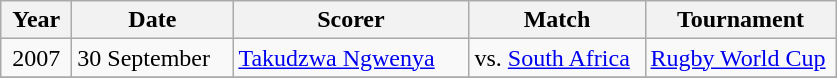<table class="wikitable">
<tr>
<th width=40>Year</th>
<th width=100>Date</th>
<th width=150>Scorer</th>
<th width=110>Match</th>
<th width=120>Tournament</th>
</tr>
<tr>
<td align=center>2007</td>
<td>30 September</td>
<td><a href='#'>Takudzwa Ngwenya</a></td>
<td>vs. <a href='#'>South Africa</a></td>
<td><a href='#'>Rugby World Cup</a></td>
</tr>
<tr>
</tr>
</table>
